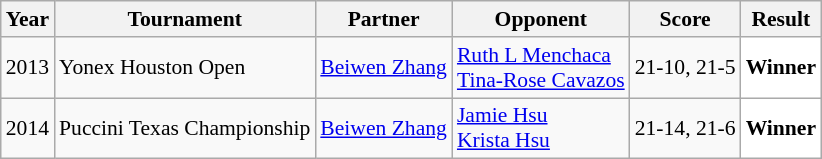<table class="sortable wikitable" style="font-size: 90%;">
<tr>
<th>Year</th>
<th>Tournament</th>
<th>Partner</th>
<th>Opponent</th>
<th>Score</th>
<th>Result</th>
</tr>
<tr>
<td align="center">2013 </td>
<td align="left">Yonex Houston Open</td>
<td align="left"> <a href='#'>Beiwen Zhang</a></td>
<td align="left"><a href='#'>Ruth L Menchaca</a><br><a href='#'>Tina-Rose Cavazos</a></td>
<td align="left">21-10, 21-5</td>
<td style="text-align:left; background:white"> <strong>Winner</strong></td>
</tr>
<tr>
<td align="center">2014 </td>
<td align="left">Puccini Texas Championship</td>
<td align="left"> <a href='#'>Beiwen Zhang</a></td>
<td align="left"><a href='#'>Jamie Hsu</a><br><a href='#'>Krista Hsu</a></td>
<td align="left">21-14, 21-6</td>
<td style="text-align:left; background:white"> <strong>Winner</strong></td>
</tr>
</table>
